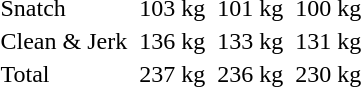<table>
<tr>
<td>Snatch</td>
<td></td>
<td>103 kg</td>
<td></td>
<td>101 kg</td>
<td></td>
<td>100 kg</td>
</tr>
<tr>
<td>Clean & Jerk</td>
<td></td>
<td>136 kg</td>
<td></td>
<td>133 kg</td>
<td></td>
<td>131 kg</td>
</tr>
<tr>
<td>Total</td>
<td></td>
<td>237 kg</td>
<td></td>
<td>236 kg</td>
<td></td>
<td>230 kg</td>
</tr>
</table>
